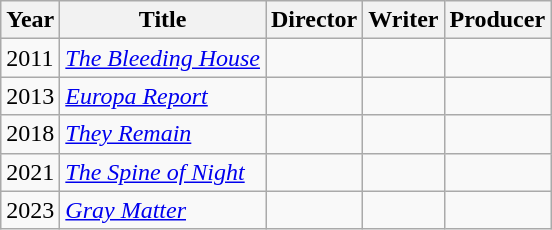<table class="wikitable" style="text-align:left">
<tr>
<th>Year</th>
<th>Title</th>
<th>Director</th>
<th>Writer</th>
<th>Producer</th>
</tr>
<tr>
<td>2011</td>
<td><em><a href='#'>The Bleeding House</a></em></td>
<td></td>
<td></td>
<td></td>
</tr>
<tr>
<td>2013</td>
<td><em><a href='#'>Europa Report</a></em></td>
<td></td>
<td></td>
<td></td>
</tr>
<tr>
<td>2018</td>
<td><em><a href='#'>They Remain</a></em></td>
<td></td>
<td></td>
<td></td>
</tr>
<tr>
<td>2021</td>
<td><em><a href='#'>The Spine of Night</a></em></td>
<td></td>
<td></td>
<td></td>
</tr>
<tr>
<td>2023</td>
<td><em><a href='#'>Gray Matter</a></em></td>
<td></td>
<td></td>
<td></td>
</tr>
</table>
